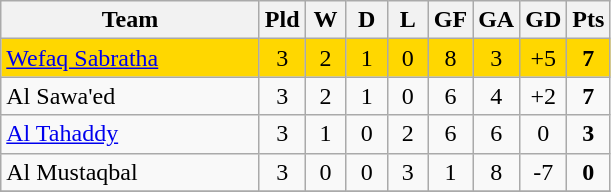<table class="wikitable" style="text-align:center;">
<tr>
<th width=165>Team</th>
<th width=20>Pld</th>
<th width=20>W</th>
<th width=20>D</th>
<th width=20>L</th>
<th width=20>GF</th>
<th width=20>GA</th>
<th width=20>GD</th>
<th width=20>Pts</th>
</tr>
<tr style="background: #FFD700;">
<td style="text-align:left;"><a href='#'>Wefaq Sabratha</a></td>
<td>3</td>
<td>2</td>
<td>1</td>
<td>0</td>
<td>8</td>
<td>3</td>
<td>+5</td>
<td><strong>7</strong></td>
</tr>
<tr>
<td style="text-align:left;">Al Sawa'ed</td>
<td>3</td>
<td>2</td>
<td>1</td>
<td>0</td>
<td>6</td>
<td>4</td>
<td>+2</td>
<td><strong>7</strong></td>
</tr>
<tr>
<td style="text-align:left;"><a href='#'>Al Tahaddy</a></td>
<td>3</td>
<td>1</td>
<td>0</td>
<td>2</td>
<td>6</td>
<td>6</td>
<td>0</td>
<td><strong>3</strong></td>
</tr>
<tr>
<td style="text-align:left;">Al Mustaqbal</td>
<td>3</td>
<td>0</td>
<td>0</td>
<td>3</td>
<td>1</td>
<td>8</td>
<td>-7</td>
<td><strong>0</strong></td>
</tr>
<tr>
</tr>
</table>
